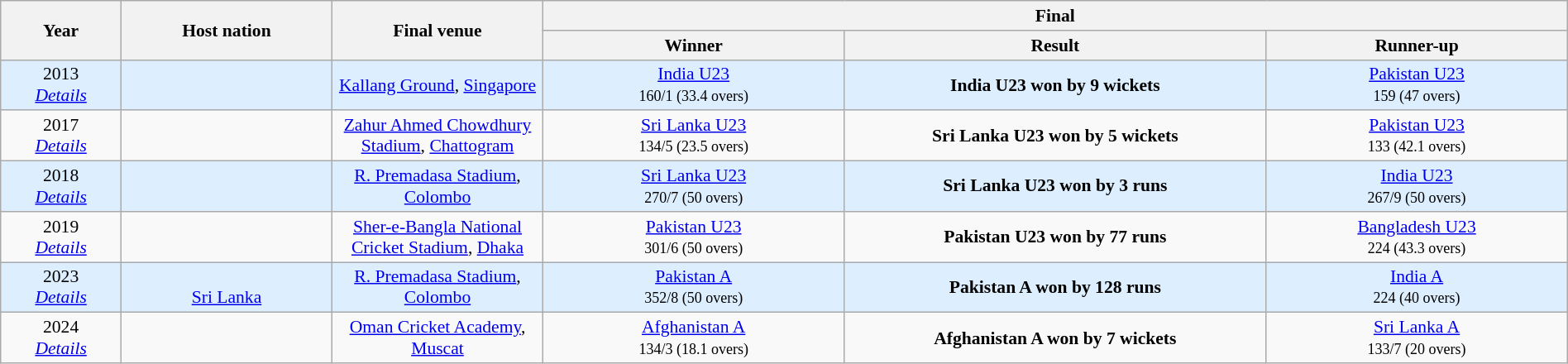<table class="wikitable sortable" style="font-size:90%; width: 100%; text-align: center;">
<tr>
<th rowspan=2 width=4%>Year</th>
<th rowspan=2 width=7%>Host nation</th>
<th rowspan=2 width=7%>Final venue</th>
<th colspan=3>Final</th>
</tr>
<tr>
<th width=10%>Winner</th>
<th width=14%>Result</th>
<th width=10%>Runner-up</th>
</tr>
<tr style="background:#ddeeff">
<td>2013 <br> <em><a href='#'>Details</a></em></td>
<td></td>
<td><a href='#'>Kallang Ground</a>, <a href='#'>Singapore</a></td>
<td> <a href='#'>India U23</a><br><small>160/1 (33.4 overs)</small></td>
<td><strong>India U23 won by 9 wickets </strong><br><small></small></td>
<td> <a href='#'>Pakistan U23</a><br><small>159 (47 overs)</small></td>
</tr>
<tr>
<td>2017 <br> <em><a href='#'>Details</a></em></td>
<td></td>
<td><a href='#'>Zahur Ahmed Chowdhury Stadium</a>, <a href='#'>Chattogram</a></td>
<td> <a href='#'>Sri Lanka U23</a><br><small>134/5 (23.5 overs)</small></td>
<td><strong>Sri Lanka U23 won by 5 wickets</strong><br><small></small></td>
<td> <a href='#'>Pakistan U23</a><br><small>133 (42.1 overs)</small></td>
</tr>
<tr style="background:#ddeeff">
<td>2018 <br> <em><a href='#'>Details</a></em></td>
<td><br></td>
<td><a href='#'>R. Premadasa Stadium</a>, <a href='#'>Colombo</a></td>
<td> <a href='#'>Sri Lanka U23</a><br><small>270/7 (50 overs)</small></td>
<td><strong>Sri Lanka U23 won by 3 runs</strong><br><small></small></td>
<td> <a href='#'>India U23</a><br><small>267/9 (50 overs)</small></td>
</tr>
<tr>
<td>2019 <br> <em><a href='#'>Details</a></em></td>
<td></td>
<td><a href='#'>Sher-e-Bangla National Cricket Stadium</a>, <a href='#'>Dhaka</a></td>
<td> <a href='#'>Pakistan U23</a><br><small>301/6 (50 overs)</small></td>
<td><strong>Pakistan U23 won by 77 runs</strong><br><small></small></td>
<td> <a href='#'>Bangladesh U23</a><br><small>224 (43.3 overs)</small></td>
</tr>
<tr style="background:#ddeeff">
<td>2023 <br> <em><a href='#'>Details</a></em></td>
<td><br><a href='#'>Sri Lanka</a></td>
<td><a href='#'>R. Premadasa Stadium</a>, <a href='#'>Colombo</a></td>
<td> <a href='#'>Pakistan A</a><br><small>352/8 (50 overs)</small></td>
<td><strong>Pakistan A won by 128 runs</strong><br><small></small></td>
<td> <a href='#'>India A</a><br><small>224 (40 overs)</small></td>
</tr>
<tr>
<td>2024<br> <em><a href='#'>Details</a></em></td>
<td></td>
<td><a href='#'>Oman Cricket Academy</a>, <a href='#'>Muscat</a></td>
<td> <a href='#'>Afghanistan A</a><br><small>134/3 (18.1 overs)</small></td>
<td><strong>Afghanistan A won by 7 wickets</strong><br><small></small></td>
<td> <a href='#'>Sri Lanka A</a><br><small>133/7 (20 overs)</small></td>
</tr>
</table>
